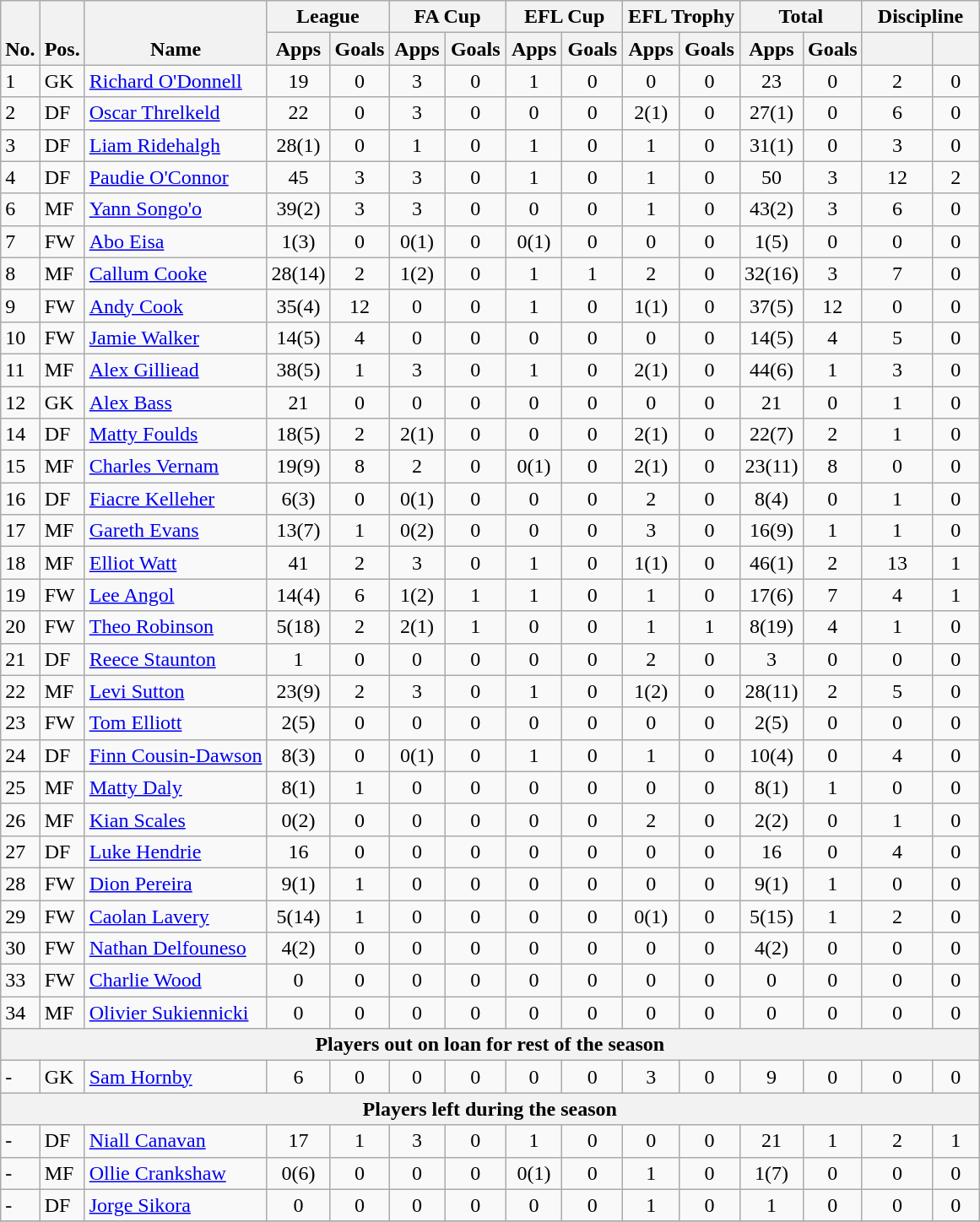<table class="wikitable" style="text-align:center">
<tr>
<th rowspan="2" style="vertical-align:bottom;">No.</th>
<th rowspan="2" style="vertical-align:bottom;">Pos.</th>
<th rowspan="2" style="vertical-align:bottom;">Name</th>
<th colspan="2" style="width:85px;">League</th>
<th colspan="2" style="width:85px;">FA Cup</th>
<th colspan="2" style="width:85px;">EFL Cup</th>
<th colspan="2" style="width:85px;">EFL Trophy</th>
<th colspan="2" style="width:85px;">Total </th>
<th colspan="2" style="width:85px;">Discipline </th>
</tr>
<tr>
<th>Apps</th>
<th>Goals</th>
<th>Apps</th>
<th>Goals</th>
<th>Apps</th>
<th>Goals</th>
<th>Apps</th>
<th>Goals</th>
<th>Apps</th>
<th>Goals</th>
<th></th>
<th></th>
</tr>
<tr>
<td align="left">1</td>
<td align="left">GK</td>
<td align="left"> <a href='#'>Richard O'Donnell</a></td>
<td>19</td>
<td>0</td>
<td>3</td>
<td>0</td>
<td>1</td>
<td>0</td>
<td>0</td>
<td>0</td>
<td>23</td>
<td>0</td>
<td>2</td>
<td>0</td>
</tr>
<tr>
<td align="left">2</td>
<td align="left">DF</td>
<td align="left"> <a href='#'>Oscar Threlkeld</a></td>
<td>22</td>
<td>0</td>
<td>3</td>
<td>0</td>
<td>0</td>
<td>0</td>
<td>2(1)</td>
<td>0</td>
<td>27(1)</td>
<td>0</td>
<td>6</td>
<td>0</td>
</tr>
<tr>
<td align="left">3</td>
<td align="left">DF</td>
<td align="left"> <a href='#'>Liam Ridehalgh</a></td>
<td>28(1)</td>
<td>0</td>
<td>1</td>
<td>0</td>
<td>1</td>
<td>0</td>
<td>1</td>
<td>0</td>
<td>31(1)</td>
<td>0</td>
<td>3</td>
<td>0</td>
</tr>
<tr>
<td align="left">4</td>
<td align="left">DF</td>
<td align="left"> <a href='#'>Paudie O'Connor</a></td>
<td>45</td>
<td>3</td>
<td>3</td>
<td>0</td>
<td>1</td>
<td>0</td>
<td>1</td>
<td>0</td>
<td>50</td>
<td>3</td>
<td>12</td>
<td>2</td>
</tr>
<tr>
<td align="left">6</td>
<td align="left">MF</td>
<td align="left"> <a href='#'>Yann Songo'o</a></td>
<td>39(2)</td>
<td>3</td>
<td>3</td>
<td>0</td>
<td>0</td>
<td>0</td>
<td>1</td>
<td>0</td>
<td>43(2)</td>
<td>3</td>
<td>6</td>
<td>0</td>
</tr>
<tr>
<td align="left">7</td>
<td align="left">FW</td>
<td align="left"> <a href='#'>Abo Eisa</a></td>
<td>1(3)</td>
<td>0</td>
<td>0(1)</td>
<td>0</td>
<td>0(1)</td>
<td>0</td>
<td>0</td>
<td>0</td>
<td>1(5)</td>
<td>0</td>
<td>0</td>
<td>0</td>
</tr>
<tr>
<td align="left">8</td>
<td align="left">MF</td>
<td align="left"> <a href='#'>Callum Cooke</a></td>
<td>28(14)</td>
<td>2</td>
<td>1(2)</td>
<td>0</td>
<td>1</td>
<td>1</td>
<td>2</td>
<td>0</td>
<td>32(16)</td>
<td>3</td>
<td>7</td>
<td>0</td>
</tr>
<tr>
<td align="left">9</td>
<td align="left">FW</td>
<td align="left"> <a href='#'>Andy Cook</a></td>
<td>35(4)</td>
<td>12</td>
<td>0</td>
<td>0</td>
<td>1</td>
<td>0</td>
<td>1(1)</td>
<td>0</td>
<td>37(5)</td>
<td>12</td>
<td>0</td>
<td>0</td>
</tr>
<tr>
<td align="left">10</td>
<td align="left">FW</td>
<td align="left"> <a href='#'>Jamie Walker</a></td>
<td>14(5)</td>
<td>4</td>
<td>0</td>
<td>0</td>
<td>0</td>
<td>0</td>
<td>0</td>
<td>0</td>
<td>14(5)</td>
<td>4</td>
<td>5</td>
<td>0</td>
</tr>
<tr>
<td align="left">11</td>
<td align="left">MF</td>
<td align="left"> <a href='#'>Alex Gilliead</a></td>
<td>38(5)</td>
<td>1</td>
<td>3</td>
<td>0</td>
<td>1</td>
<td>0</td>
<td>2(1)</td>
<td>0</td>
<td>44(6)</td>
<td>1</td>
<td>3</td>
<td>0</td>
</tr>
<tr>
<td align="left">12</td>
<td align="left">GK</td>
<td align="left"> <a href='#'>Alex Bass</a></td>
<td>21</td>
<td>0</td>
<td>0</td>
<td>0</td>
<td>0</td>
<td>0</td>
<td>0</td>
<td>0</td>
<td>21</td>
<td>0</td>
<td>1</td>
<td>0</td>
</tr>
<tr>
<td align="left">14</td>
<td align="left">DF</td>
<td align="left"> <a href='#'>Matty Foulds</a></td>
<td>18(5)</td>
<td>2</td>
<td>2(1)</td>
<td>0</td>
<td>0</td>
<td>0</td>
<td>2(1)</td>
<td>0</td>
<td>22(7)</td>
<td>2</td>
<td>1</td>
<td>0</td>
</tr>
<tr>
<td align="left">15</td>
<td align="left">MF</td>
<td align="left"> <a href='#'>Charles Vernam</a></td>
<td>19(9)</td>
<td>8</td>
<td>2</td>
<td>0</td>
<td>0(1)</td>
<td>0</td>
<td>2(1)</td>
<td>0</td>
<td>23(11)</td>
<td>8</td>
<td>0</td>
<td>0</td>
</tr>
<tr>
<td align="left">16</td>
<td align="left">DF</td>
<td align="left"> <a href='#'>Fiacre Kelleher</a></td>
<td>6(3)</td>
<td>0</td>
<td>0(1)</td>
<td>0</td>
<td>0</td>
<td>0</td>
<td>2</td>
<td>0</td>
<td>8(4)</td>
<td>0</td>
<td>1</td>
<td>0</td>
</tr>
<tr>
<td align="left">17</td>
<td align="left">MF</td>
<td align="left"> <a href='#'>Gareth Evans</a></td>
<td>13(7)</td>
<td>1</td>
<td>0(2)</td>
<td>0</td>
<td>0</td>
<td>0</td>
<td>3</td>
<td>0</td>
<td>16(9)</td>
<td>1</td>
<td>1</td>
<td>0</td>
</tr>
<tr>
<td align="left">18</td>
<td align="left">MF</td>
<td align="left"> <a href='#'>Elliot Watt</a></td>
<td>41</td>
<td>2</td>
<td>3</td>
<td>0</td>
<td>1</td>
<td>0</td>
<td>1(1)</td>
<td>0</td>
<td>46(1)</td>
<td>2</td>
<td>13</td>
<td>1</td>
</tr>
<tr>
<td align="left">19</td>
<td align="left">FW</td>
<td align="left"> <a href='#'>Lee Angol</a></td>
<td>14(4)</td>
<td>6</td>
<td>1(2)</td>
<td>1</td>
<td>1</td>
<td>0</td>
<td>1</td>
<td>0</td>
<td>17(6)</td>
<td>7</td>
<td>4</td>
<td>1</td>
</tr>
<tr>
<td align="left">20</td>
<td align="left">FW</td>
<td align="left"> <a href='#'>Theo Robinson</a></td>
<td>5(18)</td>
<td>2</td>
<td>2(1)</td>
<td>1</td>
<td>0</td>
<td>0</td>
<td>1</td>
<td>1</td>
<td>8(19)</td>
<td>4</td>
<td>1</td>
<td>0</td>
</tr>
<tr>
<td align="left">21</td>
<td align="left">DF</td>
<td align="left"> <a href='#'>Reece Staunton</a></td>
<td>1</td>
<td>0</td>
<td>0</td>
<td>0</td>
<td>0</td>
<td>0</td>
<td>2</td>
<td>0</td>
<td>3</td>
<td>0</td>
<td>0</td>
<td>0</td>
</tr>
<tr>
<td align="left">22</td>
<td align="left">MF</td>
<td align="left"> <a href='#'>Levi Sutton</a></td>
<td>23(9)</td>
<td>2</td>
<td>3</td>
<td>0</td>
<td>1</td>
<td>0</td>
<td>1(2)</td>
<td>0</td>
<td>28(11)</td>
<td>2</td>
<td>5</td>
<td>0</td>
</tr>
<tr>
<td align="left">23</td>
<td align="left">FW</td>
<td align="left"> <a href='#'>Tom Elliott</a></td>
<td>2(5)</td>
<td>0</td>
<td>0</td>
<td>0</td>
<td>0</td>
<td>0</td>
<td>0</td>
<td>0</td>
<td>2(5)</td>
<td>0</td>
<td>0</td>
<td>0</td>
</tr>
<tr>
<td align="left">24</td>
<td align="left">DF</td>
<td align="left"> <a href='#'>Finn Cousin-Dawson</a></td>
<td>8(3)</td>
<td>0</td>
<td>0(1)</td>
<td>0</td>
<td>1</td>
<td>0</td>
<td>1</td>
<td>0</td>
<td>10(4)</td>
<td>0</td>
<td>4</td>
<td>0</td>
</tr>
<tr>
<td align="left">25</td>
<td align="left">MF</td>
<td align="left"> <a href='#'>Matty Daly</a></td>
<td>8(1)</td>
<td>1</td>
<td>0</td>
<td>0</td>
<td>0</td>
<td>0</td>
<td>0</td>
<td>0</td>
<td>8(1)</td>
<td>1</td>
<td>0</td>
<td>0</td>
</tr>
<tr>
<td align="left">26</td>
<td align="left">MF</td>
<td align="left"> <a href='#'>Kian Scales</a></td>
<td>0(2)</td>
<td>0</td>
<td>0</td>
<td>0</td>
<td>0</td>
<td>0</td>
<td>2</td>
<td>0</td>
<td>2(2)</td>
<td>0</td>
<td>1</td>
<td>0</td>
</tr>
<tr>
<td align="left">27</td>
<td align="left">DF</td>
<td align="left"> <a href='#'>Luke Hendrie</a></td>
<td>16</td>
<td>0</td>
<td>0</td>
<td>0</td>
<td>0</td>
<td>0</td>
<td>0</td>
<td>0</td>
<td>16</td>
<td>0</td>
<td>4</td>
<td>0</td>
</tr>
<tr>
<td align="left">28</td>
<td align="left">FW</td>
<td align="left"> <a href='#'>Dion Pereira</a></td>
<td>9(1)</td>
<td>1</td>
<td>0</td>
<td>0</td>
<td>0</td>
<td>0</td>
<td>0</td>
<td>0</td>
<td>9(1)</td>
<td>1</td>
<td>0</td>
<td>0</td>
</tr>
<tr>
<td align="left">29</td>
<td align="left">FW</td>
<td align="left"> <a href='#'>Caolan Lavery</a></td>
<td>5(14)</td>
<td>1</td>
<td>0</td>
<td>0</td>
<td>0</td>
<td>0</td>
<td>0(1)</td>
<td>0</td>
<td>5(15)</td>
<td>1</td>
<td>2</td>
<td>0</td>
</tr>
<tr>
<td align="left">30</td>
<td align="left">FW</td>
<td align="left"> <a href='#'>Nathan Delfouneso</a></td>
<td>4(2)</td>
<td>0</td>
<td>0</td>
<td>0</td>
<td>0</td>
<td>0</td>
<td>0</td>
<td>0</td>
<td>4(2)</td>
<td>0</td>
<td>0</td>
<td>0</td>
</tr>
<tr>
<td align="left">33</td>
<td align="left">FW</td>
<td align="left"> <a href='#'>Charlie Wood</a></td>
<td>0</td>
<td>0</td>
<td>0</td>
<td>0</td>
<td>0</td>
<td>0</td>
<td>0</td>
<td>0</td>
<td>0</td>
<td>0</td>
<td>0</td>
<td>0</td>
</tr>
<tr>
<td align="left">34</td>
<td align="left">MF</td>
<td align="left"> <a href='#'>Olivier Sukiennicki</a></td>
<td>0</td>
<td>0</td>
<td>0</td>
<td>0</td>
<td>0</td>
<td>0</td>
<td>0</td>
<td>0</td>
<td>0</td>
<td>0</td>
<td>0</td>
<td>0</td>
</tr>
<tr>
<th colspan="15">Players out on loan for rest of the season</th>
</tr>
<tr>
<td align="left">-</td>
<td align="left">GK</td>
<td align="left"> <a href='#'>Sam Hornby</a></td>
<td>6</td>
<td>0</td>
<td>0</td>
<td>0</td>
<td>0</td>
<td>0</td>
<td>3</td>
<td>0</td>
<td>9</td>
<td>0</td>
<td>0</td>
<td>0</td>
</tr>
<tr>
<th colspan="15">Players left during the season</th>
</tr>
<tr>
<td align="left">-</td>
<td align="left">DF</td>
<td align="left"> <a href='#'>Niall Canavan</a></td>
<td>17</td>
<td>1</td>
<td>3</td>
<td>0</td>
<td>1</td>
<td>0</td>
<td>0</td>
<td>0</td>
<td>21</td>
<td>1</td>
<td>2</td>
<td>1</td>
</tr>
<tr>
<td align="left">-</td>
<td align="left">MF</td>
<td align="left"> <a href='#'>Ollie Crankshaw</a></td>
<td>0(6)</td>
<td>0</td>
<td>0</td>
<td>0</td>
<td>0(1)</td>
<td>0</td>
<td>1</td>
<td>0</td>
<td>1(7)</td>
<td>0</td>
<td>0</td>
<td>0</td>
</tr>
<tr>
<td align="left">-</td>
<td align="left">DF</td>
<td align="left"> <a href='#'>Jorge Sikora</a></td>
<td>0</td>
<td>0</td>
<td>0</td>
<td>0</td>
<td>0</td>
<td>0</td>
<td>1</td>
<td>0</td>
<td>1</td>
<td>0</td>
<td>0</td>
<td>0</td>
</tr>
<tr>
</tr>
</table>
